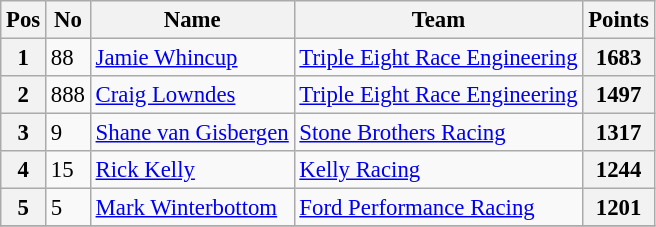<table class="wikitable" style="font-size: 95%;">
<tr>
<th>Pos</th>
<th>No</th>
<th>Name</th>
<th>Team</th>
<th>Points</th>
</tr>
<tr>
<th>1</th>
<td>88</td>
<td><a href='#'>Jamie Whincup</a></td>
<td><a href='#'>Triple Eight Race Engineering</a></td>
<th>1683</th>
</tr>
<tr>
<th>2</th>
<td>888</td>
<td><a href='#'>Craig Lowndes</a></td>
<td><a href='#'>Triple Eight Race Engineering</a></td>
<th>1497</th>
</tr>
<tr>
<th>3</th>
<td>9</td>
<td><a href='#'>Shane van Gisbergen</a></td>
<td><a href='#'>Stone Brothers Racing</a></td>
<th>1317</th>
</tr>
<tr>
<th>4</th>
<td>15</td>
<td><a href='#'>Rick Kelly</a></td>
<td><a href='#'>Kelly Racing</a></td>
<th>1244</th>
</tr>
<tr>
<th>5</th>
<td>5</td>
<td><a href='#'>Mark Winterbottom</a></td>
<td><a href='#'>Ford Performance Racing</a></td>
<th>1201</th>
</tr>
<tr>
</tr>
</table>
